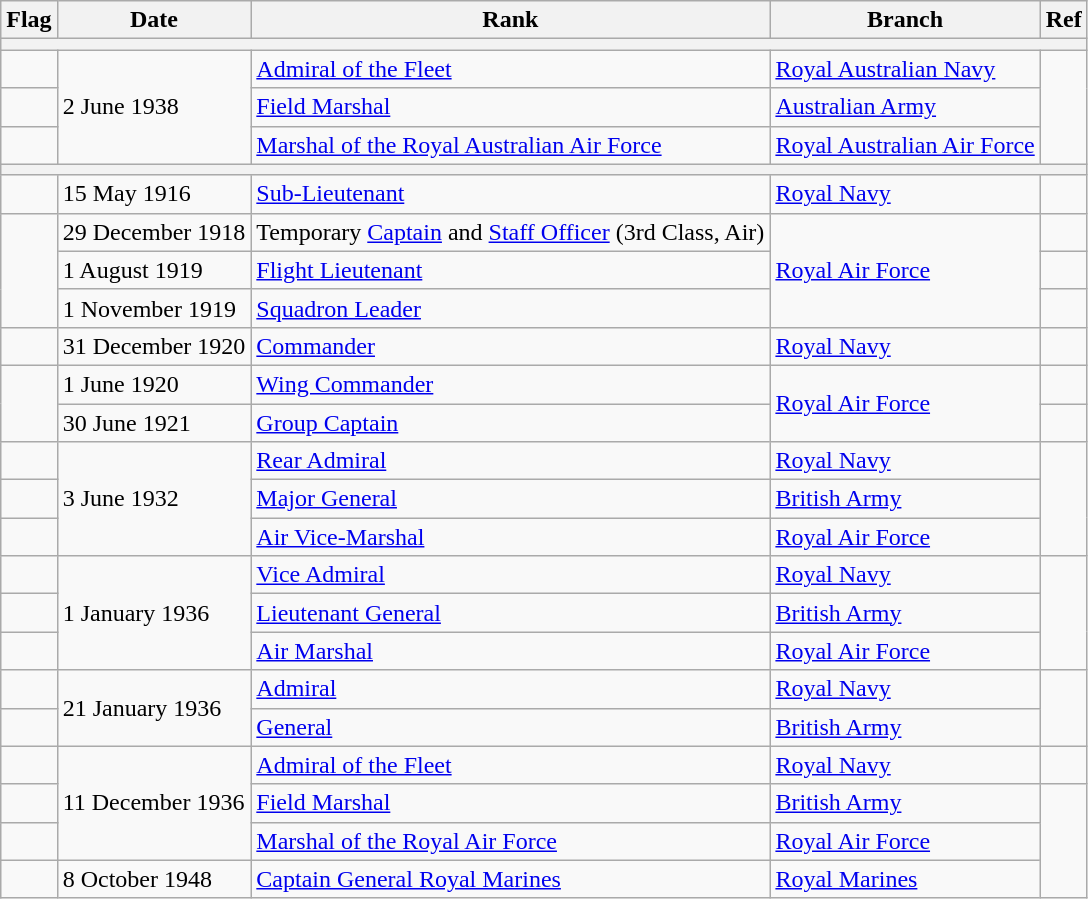<table class="wikitable">
<tr>
<th>Flag</th>
<th>Date</th>
<th>Rank</th>
<th>Branch</th>
<th>Ref</th>
</tr>
<tr>
<th colspan="5"><strong></strong></th>
</tr>
<tr>
<td></td>
<td rowspan="3">2 June 1938</td>
<td><a href='#'>Admiral of the Fleet</a></td>
<td><a href='#'>Royal Australian Navy</a></td>
<td rowspan="3"></td>
</tr>
<tr>
<td></td>
<td><a href='#'>Field Marshal</a></td>
<td><a href='#'>Australian Army</a></td>
</tr>
<tr>
<td></td>
<td><a href='#'>Marshal of the Royal Australian Air Force</a></td>
<td><a href='#'>Royal Australian Air Force</a></td>
</tr>
<tr>
<th colspan="5"><strong></strong></th>
</tr>
<tr>
<td></td>
<td>15 May 1916</td>
<td><a href='#'>Sub-Lieutenant</a></td>
<td><a href='#'>Royal Navy</a></td>
<td></td>
</tr>
<tr>
<td rowspan="3"></td>
<td>29 December 1918</td>
<td>Temporary <a href='#'>Captain</a> and <a href='#'>Staff Officer</a> (3rd Class, Air)</td>
<td rowspan="3"><a href='#'>Royal Air Force</a></td>
<td></td>
</tr>
<tr>
<td>1 August 1919</td>
<td><a href='#'>Flight Lieutenant</a></td>
<td></td>
</tr>
<tr>
<td>1 November 1919</td>
<td><a href='#'>Squadron Leader</a></td>
<td></td>
</tr>
<tr>
<td></td>
<td>31 December 1920</td>
<td><a href='#'>Commander</a></td>
<td><a href='#'>Royal Navy</a></td>
<td></td>
</tr>
<tr>
<td rowspan="2"></td>
<td>1 June 1920</td>
<td><a href='#'>Wing Commander</a></td>
<td rowspan="2"><a href='#'>Royal Air Force</a></td>
<td></td>
</tr>
<tr>
<td>30 June 1921</td>
<td><a href='#'>Group Captain</a></td>
<td></td>
</tr>
<tr>
<td></td>
<td rowspan="3">3 June 1932</td>
<td><a href='#'>Rear Admiral</a></td>
<td><a href='#'>Royal Navy</a></td>
<td rowspan="3"></td>
</tr>
<tr>
<td></td>
<td><a href='#'>Major General</a></td>
<td><a href='#'>British Army</a></td>
</tr>
<tr>
<td></td>
<td><a href='#'>Air Vice-Marshal</a></td>
<td><a href='#'>Royal Air Force</a></td>
</tr>
<tr>
<td></td>
<td rowspan="3">1 January 1936</td>
<td><a href='#'>Vice Admiral</a></td>
<td><a href='#'>Royal Navy</a></td>
<td rowspan="3"></td>
</tr>
<tr>
<td></td>
<td><a href='#'>Lieutenant General</a></td>
<td><a href='#'>British Army</a></td>
</tr>
<tr>
<td></td>
<td><a href='#'>Air Marshal</a></td>
<td><a href='#'>Royal Air Force</a></td>
</tr>
<tr>
<td></td>
<td rowspan="2">21 January 1936</td>
<td><a href='#'>Admiral</a></td>
<td><a href='#'>Royal Navy</a></td>
<td rowspan="2"></td>
</tr>
<tr>
<td></td>
<td><a href='#'>General</a></td>
<td><a href='#'>British Army</a></td>
</tr>
<tr>
<td></td>
<td rowspan="3">11 December 1936</td>
<td><a href='#'>Admiral of the Fleet</a></td>
<td><a href='#'>Royal Navy</a></td>
<td></td>
</tr>
<tr>
<td></td>
<td><a href='#'>Field Marshal</a></td>
<td><a href='#'>British Army</a></td>
<td rowspan="3"></td>
</tr>
<tr>
<td></td>
<td><a href='#'>Marshal of the Royal Air Force</a></td>
<td><a href='#'>Royal Air Force</a></td>
</tr>
<tr>
<td></td>
<td>8 October 1948</td>
<td><a href='#'>Captain General Royal Marines</a></td>
<td><a href='#'>Royal Marines</a></td>
</tr>
</table>
